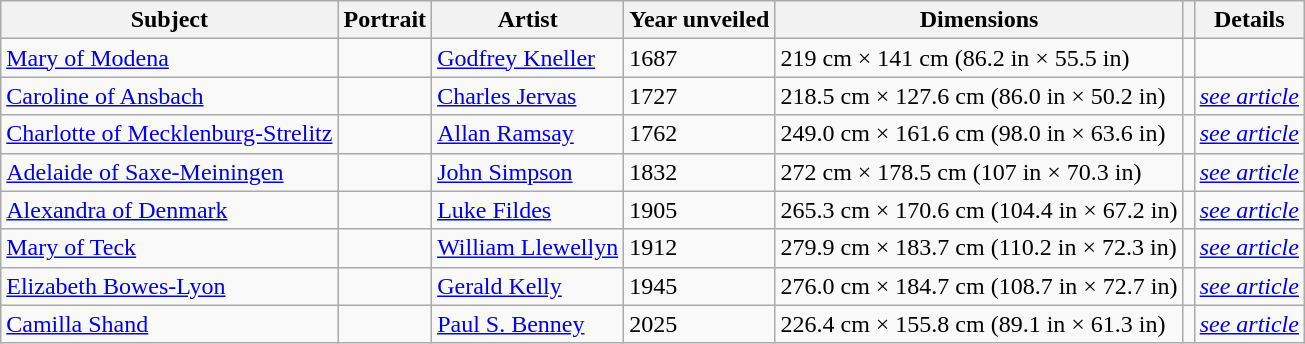<table class="wikitable sortable" style="font-size: 100%;">
<tr>
<th>Subject</th>
<th>Portrait</th>
<th>Artist</th>
<th>Year unveiled</th>
<th>Dimensions</th>
<th></th>
<th>Details</th>
</tr>
<tr>
<td><a href='#'>Mary of Modena</a></td>
<td></td>
<td><a href='#'>Godfrey Kneller</a></td>
<td>1687</td>
<td>219 cm × 141 cm (86.2 in × 55.5 in)</td>
<td></td>
<td></td>
</tr>
<tr>
<td><a href='#'>Caroline of Ansbach</a></td>
<td></td>
<td><a href='#'>Charles Jervas</a></td>
<td>1727</td>
<td>218.5 cm × 127.6 cm (86.0 in × 50.2 in)</td>
<td></td>
<td><a href='#'><em>see article</em></a></td>
</tr>
<tr>
<td><a href='#'>Charlotte of Mecklenburg-Strelitz</a></td>
<td></td>
<td><a href='#'>Allan Ramsay</a></td>
<td>1762</td>
<td>249.0 cm × 161.6 cm (98.0 in × 63.6 in)</td>
<td></td>
<td><a href='#'><em>see article</em></a></td>
</tr>
<tr>
<td><a href='#'>Adelaide of Saxe-Meiningen</a></td>
<td></td>
<td><a href='#'>John Simpson</a></td>
<td>1832</td>
<td>272 cm × 178.5 cm (107 in × 70.3 in)</td>
<td></td>
<td><a href='#'><em>see article</em></a></td>
</tr>
<tr>
<td><a href='#'>Alexandra of Denmark</a></td>
<td></td>
<td><a href='#'>Luke Fildes</a></td>
<td>1905</td>
<td>265.3 cm × 170.6 cm (104.4 in × 67.2 in)</td>
<td></td>
<td><a href='#'><em>see article</em></a></td>
</tr>
<tr>
<td><a href='#'>Mary of Teck</a></td>
<td></td>
<td><a href='#'>William Llewellyn</a></td>
<td>1912</td>
<td>279.9 cm × 183.7 cm (110.2 in × 72.3 in)</td>
<td></td>
<td><a href='#'><em>see article</em></a></td>
</tr>
<tr>
<td><a href='#'>Elizabeth Bowes-Lyon</a></td>
<td></td>
<td><a href='#'>Gerald Kelly</a></td>
<td>1945</td>
<td>276.0 cm × 184.7 cm (108.7 in × 72.7 in)</td>
<td></td>
<td><a href='#'><em>see article</em></a></td>
</tr>
<tr>
<td><a href='#'>Camilla Shand</a></td>
<td></td>
<td><a href='#'>Paul S. Benney</a></td>
<td>2025</td>
<td>226.4 cm × 155.8 cm (89.1 in × 61.3 in)</td>
<td></td>
<td><a href='#'><em>see article</em></a></td>
</tr>
</table>
